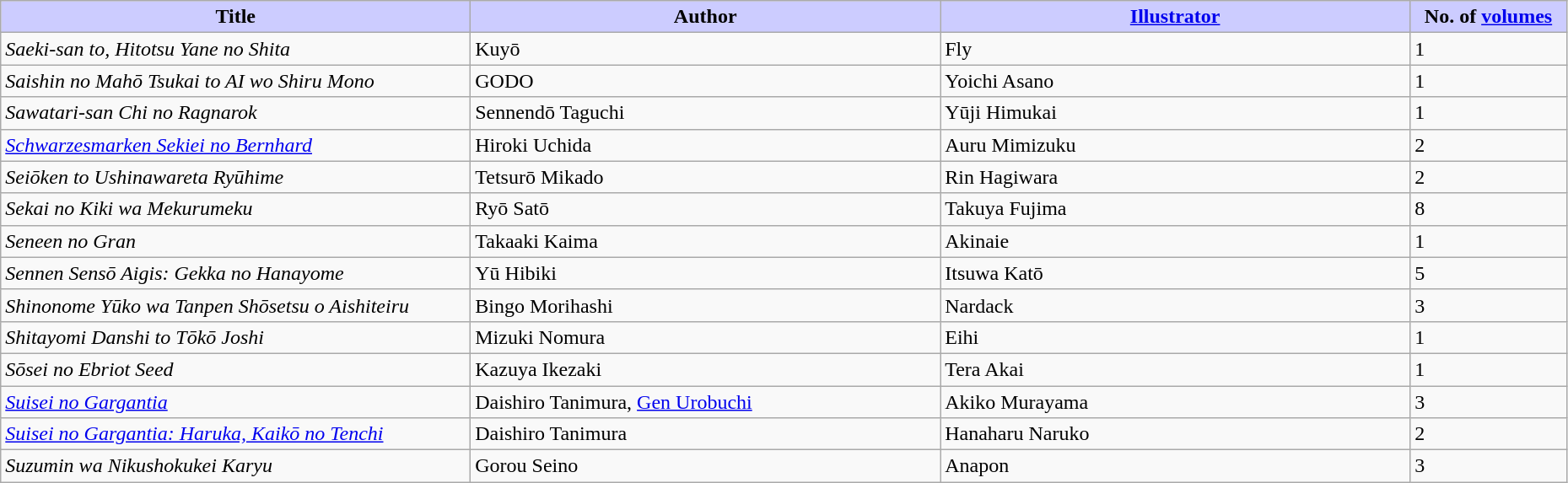<table class="wikitable" style="width: 98%;">
<tr>
<th width=30% style="background:#ccf;">Title</th>
<th width=30% style="background:#ccf;">Author</th>
<th width=30% style="background:#ccf;"><a href='#'>Illustrator</a></th>
<th width=10% style="background:#ccf;">No. of <a href='#'>volumes</a></th>
</tr>
<tr>
<td><em>Saeki-san to, Hitotsu Yane no Shita</em></td>
<td>Kuyō</td>
<td>Fly</td>
<td>1</td>
</tr>
<tr>
<td><em>Saishin no Mahō Tsukai to AI wo Shiru Mono</em></td>
<td>GODO</td>
<td>Yoichi Asano</td>
<td>1</td>
</tr>
<tr>
<td><em>Sawatari-san Chi no Ragnarok</em></td>
<td>Sennendō Taguchi</td>
<td>Yūji Himukai</td>
<td>1</td>
</tr>
<tr>
<td><em><a href='#'>Schwarzesmarken Sekiei no Bernhard</a></em></td>
<td>Hiroki Uchida</td>
<td>Auru Mimizuku</td>
<td>2</td>
</tr>
<tr>
<td><em>Seiōken to Ushinawareta Ryūhime</em></td>
<td>Tetsurō Mikado</td>
<td>Rin Hagiwara</td>
<td>2</td>
</tr>
<tr>
<td><em>Sekai no Kiki wa Mekurumeku</em></td>
<td>Ryō Satō</td>
<td>Takuya Fujima</td>
<td>8</td>
</tr>
<tr>
<td><em>Seneen no Gran</em></td>
<td>Takaaki Kaima</td>
<td>Akinaie</td>
<td>1</td>
</tr>
<tr>
<td><em>Sennen Sensō Aigis: Gekka no Hanayome</em></td>
<td>Yū Hibiki</td>
<td>Itsuwa Katō</td>
<td>5</td>
</tr>
<tr>
<td><em>Shinonome Yūko wa Tanpen Shōsetsu o Aishiteiru</em></td>
<td>Bingo Morihashi</td>
<td>Nardack</td>
<td>3</td>
</tr>
<tr>
<td><em>Shitayomi Danshi to Tōkō Joshi</em></td>
<td>Mizuki Nomura</td>
<td>Eihi</td>
<td>1</td>
</tr>
<tr>
<td><em>Sōsei no Ebriot Seed</em></td>
<td>Kazuya Ikezaki</td>
<td>Tera Akai</td>
<td>1</td>
</tr>
<tr>
<td><em><a href='#'>Suisei no Gargantia</a></em></td>
<td>Daishiro Tanimura, <a href='#'>Gen Urobuchi</a></td>
<td>Akiko Murayama</td>
<td>3</td>
</tr>
<tr>
<td><em><a href='#'>Suisei no Gargantia: Haruka, Kaikō no Tenchi</a></em></td>
<td>Daishiro Tanimura</td>
<td>Hanaharu Naruko</td>
<td>2</td>
</tr>
<tr>
<td><em>Suzumin wa Nikushokukei Karyu</em></td>
<td>Gorou Seino</td>
<td>Anapon</td>
<td>3</td>
</tr>
</table>
